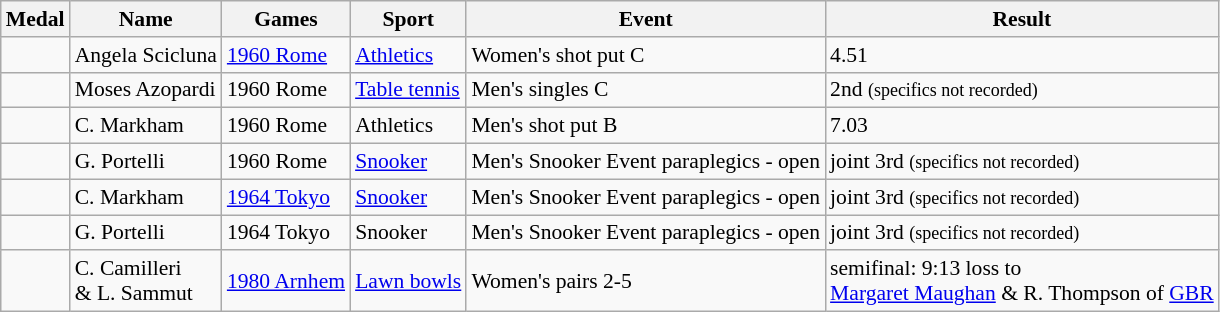<table class="wikitable sortable" style="font-size:90%">
<tr>
<th>Medal</th>
<th>Name</th>
<th>Games</th>
<th>Sport</th>
<th>Event</th>
<th>Result</th>
</tr>
<tr>
<td></td>
<td>Angela Scicluna</td>
<td><a href='#'>1960 Rome</a></td>
<td><a href='#'>Athletics</a></td>
<td>Women's shot put C</td>
<td>4.51</td>
</tr>
<tr>
<td></td>
<td>Moses Azopardi</td>
<td>1960 Rome</td>
<td><a href='#'>Table tennis</a></td>
<td>Men's singles C</td>
<td>2nd <small>(specifics not recorded)</small></td>
</tr>
<tr>
<td></td>
<td>C. Markham</td>
<td>1960 Rome</td>
<td>Athletics</td>
<td>Men's shot put B</td>
<td>7.03</td>
</tr>
<tr>
<td></td>
<td>G. Portelli</td>
<td>1960 Rome</td>
<td><a href='#'>Snooker</a></td>
<td>Men's Snooker Event paraplegics - open</td>
<td>joint 3rd <small>(specifics not recorded)</small></td>
</tr>
<tr>
<td></td>
<td>C. Markham</td>
<td><a href='#'>1964 Tokyo</a></td>
<td><a href='#'>Snooker</a></td>
<td>Men's Snooker Event paraplegics - open</td>
<td>joint 3rd <small>(specifics not recorded)</small></td>
</tr>
<tr>
<td></td>
<td>G. Portelli</td>
<td>1964 Tokyo</td>
<td>Snooker</td>
<td>Men's Snooker Event paraplegics - open</td>
<td>joint 3rd <small>(specifics not recorded)</small></td>
</tr>
<tr>
<td></td>
<td>C. Camilleri<br> & L. Sammut</td>
<td><a href='#'>1980 Arnhem</a></td>
<td><a href='#'>Lawn bowls</a></td>
<td>Women's pairs 2-5</td>
<td>semifinal: 9:13 loss to<br> <a href='#'>Margaret Maughan</a> & R. Thompson of <a href='#'>GBR</a></td>
</tr>
</table>
